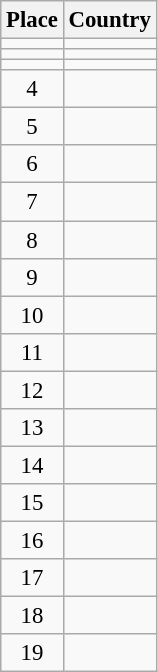<table class="wikitable" style="font-size:95%;">
<tr>
<th>Place</th>
<th>Country</th>
</tr>
<tr>
<td align=center></td>
<td></td>
</tr>
<tr>
<td align=center></td>
<td></td>
</tr>
<tr>
<td align=center></td>
<td></td>
</tr>
<tr>
<td align=center>4</td>
<td></td>
</tr>
<tr>
<td align=center>5</td>
<td></td>
</tr>
<tr>
<td align=center>6</td>
<td></td>
</tr>
<tr>
<td align=center>7</td>
<td></td>
</tr>
<tr>
<td align=center>8</td>
<td></td>
</tr>
<tr>
<td align=center>9</td>
<td></td>
</tr>
<tr>
<td align=center>10</td>
<td></td>
</tr>
<tr>
<td align=center>11</td>
<td></td>
</tr>
<tr>
<td align=center>12</td>
<td></td>
</tr>
<tr>
<td align=center>13</td>
<td></td>
</tr>
<tr>
<td align=center>14</td>
<td></td>
</tr>
<tr>
<td align=center>15</td>
<td></td>
</tr>
<tr>
<td align=center>16</td>
<td></td>
</tr>
<tr>
<td align=center>17</td>
<td></td>
</tr>
<tr>
<td align=center>18</td>
<td></td>
</tr>
<tr>
<td align=center>19</td>
<td></td>
</tr>
</table>
